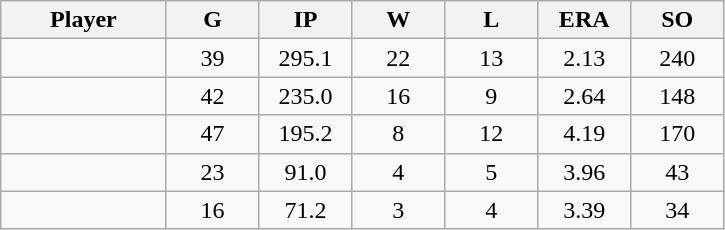<table class="wikitable sortable">
<tr>
<th bgcolor="#DDDDFF" width="16%">Player</th>
<th bgcolor="#DDDDFF" width="9%">G</th>
<th bgcolor="#DDDDFF" width="9%">IP</th>
<th bgcolor="#DDDDFF" width="9%">W</th>
<th bgcolor="#DDDDFF" width="9%">L</th>
<th bgcolor="#DDDDFF" width="9%">ERA</th>
<th bgcolor="#DDDDFF" width="9%">SO</th>
</tr>
<tr align="center">
<td></td>
<td>39</td>
<td>295.1</td>
<td>22</td>
<td>13</td>
<td>2.13</td>
<td>240</td>
</tr>
<tr align="center">
<td></td>
<td>42</td>
<td>235.0</td>
<td>16</td>
<td>9</td>
<td>2.64</td>
<td>148</td>
</tr>
<tr align="center">
<td></td>
<td>47</td>
<td>195.2</td>
<td>8</td>
<td>12</td>
<td>4.19</td>
<td>170</td>
</tr>
<tr align="center">
<td></td>
<td>23</td>
<td>91.0</td>
<td>4</td>
<td>5</td>
<td>3.96</td>
<td>43</td>
</tr>
<tr align="center">
<td></td>
<td>16</td>
<td>71.2</td>
<td>3</td>
<td>4</td>
<td>3.39</td>
<td>34</td>
</tr>
</table>
